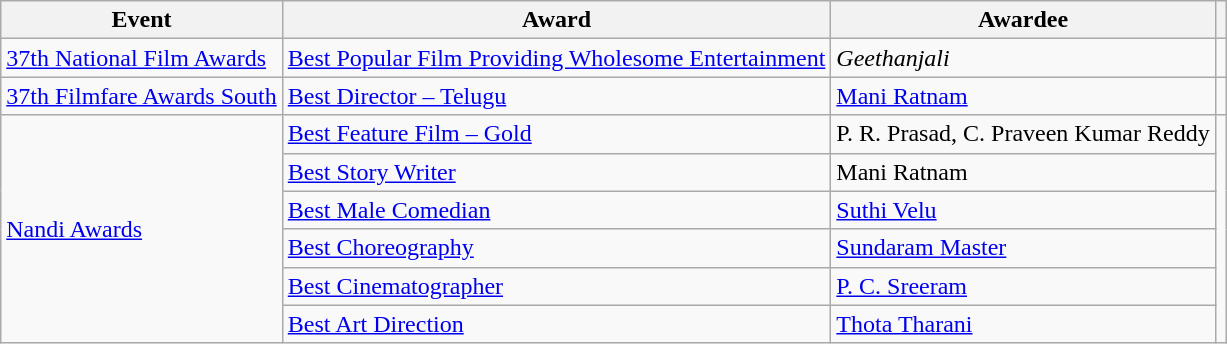<table class="wikitable">
<tr>
<th>Event</th>
<th>Award</th>
<th>Awardee</th>
<th></th>
</tr>
<tr>
<td><a href='#'>37th National Film Awards</a></td>
<td><a href='#'>Best Popular Film Providing Wholesome Entertainment</a></td>
<td><em>Geethanjali</em></td>
<td style="text-align: center;"></td>
</tr>
<tr>
<td><a href='#'>37th Filmfare Awards South</a></td>
<td><a href='#'>Best Director – Telugu</a></td>
<td><a href='#'>Mani Ratnam</a></td>
<td style="text-align: center;"></td>
</tr>
<tr>
<td rowspan="6"><a href='#'>Nandi Awards</a></td>
<td><a href='#'>Best Feature Film – Gold</a></td>
<td>P. R. Prasad, C. Praveen Kumar Reddy</td>
<td rowspan="6" style="text-align: center;"></td>
</tr>
<tr>
<td><a href='#'>Best Story Writer</a></td>
<td>Mani Ratnam</td>
</tr>
<tr>
<td><a href='#'>Best Male Comedian</a></td>
<td><a href='#'>Suthi Velu</a></td>
</tr>
<tr>
<td><a href='#'>Best Choreography</a></td>
<td><a href='#'>Sundaram Master</a></td>
</tr>
<tr>
<td><a href='#'>Best Cinematographer</a></td>
<td><a href='#'>P. C. Sreeram</a></td>
</tr>
<tr>
<td><a href='#'>Best Art Direction</a></td>
<td><a href='#'>Thota Tharani</a></td>
</tr>
</table>
